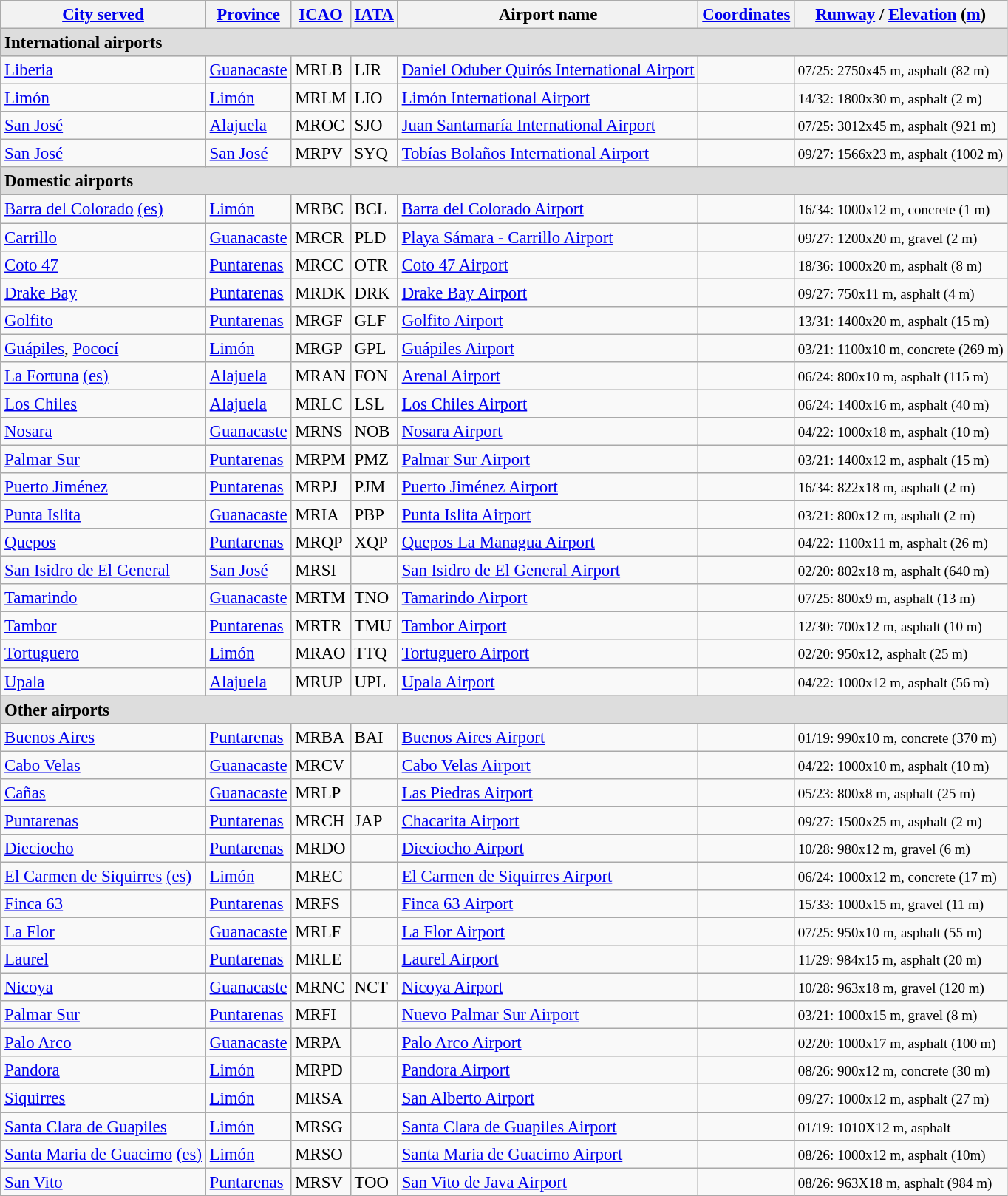<table class="wikitable sortable" style="font-size:95%;">
<tr valign=baseline>
<th><a href='#'>City served</a></th>
<th><a href='#'>Province</a></th>
<th><a href='#'>ICAO</a></th>
<th><a href='#'>IATA</a></th>
<th>Airport name</th>
<th><a href='#'>Coordinates</a></th>
<th><a href='#'>Runway</a> / <a href='#'>Elevation</a> (<a href='#'>m</a>)</th>
</tr>
<tr class="sortbottom" style="font-weight:bold; background:#DDDDDD;">
<td colspan="7">International airports</td>
</tr>
<tr valign=top>
<td><a href='#'>Liberia</a></td>
<td><a href='#'>Guanacaste</a></td>
<td>MRLB</td>
<td>LIR</td>
<td><a href='#'>Daniel Oduber Quirós International Airport</a></td>
<td><small></small></td>
<td><small>07/25: 2750x45 m, asphalt (82 m)</small></td>
</tr>
<tr valign=top>
<td><a href='#'>Limón</a></td>
<td><a href='#'>Limón</a></td>
<td>MRLM</td>
<td>LIO</td>
<td><a href='#'>Limón International Airport</a></td>
<td><small></small></td>
<td><small>14/32: 1800x30 m, asphalt (2 m)</small></td>
</tr>
<tr valign=top>
<td><a href='#'>San José</a></td>
<td><a href='#'>Alajuela</a></td>
<td>MROC</td>
<td>SJO</td>
<td><a href='#'>Juan Santamaría International Airport</a></td>
<td><small></small></td>
<td><small>07/25: 3012x45 m, asphalt (921 m)</small></td>
</tr>
<tr valign=top>
<td><a href='#'>San José</a></td>
<td><a href='#'>San José</a></td>
<td>MRPV</td>
<td>SYQ</td>
<td><a href='#'>Tobías Bolaños International Airport</a></td>
<td><small></small></td>
<td><small>09/27: 1566x23 m, asphalt (1002 m)</small></td>
</tr>
<tr class="sortbottom" style="font-weight:bold; background:#DDDDDD;">
<td colspan="7">Domestic airports</td>
</tr>
<tr valign=top>
<td><a href='#'>Barra del Colorado</a> <a href='#'>(es)</a></td>
<td><a href='#'>Limón</a></td>
<td>MRBC</td>
<td>BCL</td>
<td><a href='#'>Barra del Colorado Airport</a></td>
<td><small></small></td>
<td><small>16/34: 1000x12 m, concrete (1 m)</small></td>
</tr>
<tr valign=top>
<td><a href='#'>Carrillo</a></td>
<td><a href='#'>Guanacaste</a></td>
<td>MRCR</td>
<td>PLD</td>
<td><a href='#'>Playa Sámara - Carrillo Airport</a></td>
<td><small></small></td>
<td><small>09/27: 1200x20 m, gravel (2 m)</small></td>
</tr>
<tr valign=top>
<td><a href='#'>Coto 47</a></td>
<td><a href='#'>Puntarenas</a></td>
<td>MRCC</td>
<td>OTR</td>
<td><a href='#'>Coto 47 Airport</a></td>
<td><small></small></td>
<td><small>18/36: 1000x20 m, asphalt (8 m)</small></td>
</tr>
<tr valign=top>
<td><a href='#'>Drake Bay</a></td>
<td><a href='#'>Puntarenas</a></td>
<td>MRDK</td>
<td>DRK</td>
<td><a href='#'>Drake Bay Airport</a></td>
<td><small></small></td>
<td><small>09/27: 750x11 m, asphalt (4 m)</small></td>
</tr>
<tr valign=top>
<td><a href='#'>Golfito</a></td>
<td><a href='#'>Puntarenas</a></td>
<td>MRGF</td>
<td>GLF</td>
<td><a href='#'>Golfito Airport</a></td>
<td><small></small></td>
<td><small>13/31: 1400x20 m, asphalt (15 m)</small></td>
</tr>
<tr valign=top>
<td><a href='#'>Guápiles</a>, <a href='#'>Pococí</a></td>
<td><a href='#'>Limón</a></td>
<td>MRGP</td>
<td>GPL</td>
<td><a href='#'>Guápiles Airport</a></td>
<td><small></small></td>
<td><small>03/21: 1100x10 m, concrete (269 m)</small></td>
</tr>
<tr valign=top>
<td><a href='#'>La Fortuna</a> <a href='#'>(es)</a></td>
<td><a href='#'>Alajuela</a></td>
<td>MRAN</td>
<td>FON</td>
<td><a href='#'>Arenal Airport</a></td>
<td><small></small></td>
<td><small>06/24: 800x10 m, asphalt (115 m)</small></td>
</tr>
<tr valign=top>
<td><a href='#'>Los Chiles</a></td>
<td><a href='#'>Alajuela</a></td>
<td>MRLC</td>
<td>LSL</td>
<td><a href='#'>Los Chiles Airport</a></td>
<td><small></small></td>
<td><small>06/24: 1400x16 m, asphalt (40 m)</small></td>
</tr>
<tr valign=top>
<td><a href='#'>Nosara</a></td>
<td><a href='#'>Guanacaste</a></td>
<td>MRNS</td>
<td>NOB</td>
<td><a href='#'>Nosara Airport</a></td>
<td><small></small></td>
<td><small>04/22: 1000x18 m, asphalt (10 m)</small></td>
</tr>
<tr valign=top>
<td><a href='#'>Palmar Sur</a></td>
<td><a href='#'>Puntarenas</a></td>
<td>MRPM</td>
<td>PMZ</td>
<td><a href='#'>Palmar Sur Airport</a></td>
<td><small></small></td>
<td><small>03/21: 1400x12 m, asphalt (15 m)</small></td>
</tr>
<tr valign=top>
<td><a href='#'>Puerto Jiménez</a></td>
<td><a href='#'>Puntarenas</a></td>
<td>MRPJ</td>
<td>PJM</td>
<td><a href='#'>Puerto Jiménez Airport</a></td>
<td><small></small></td>
<td><small>16/34: 822x18 m, asphalt (2 m)</small></td>
</tr>
<tr valign=top>
<td><a href='#'>Punta Islita</a></td>
<td><a href='#'>Guanacaste</a></td>
<td>MRIA</td>
<td>PBP</td>
<td><a href='#'>Punta Islita Airport</a></td>
<td><small></small></td>
<td><small>03/21: 800x12 m, asphalt (2 m)</small></td>
</tr>
<tr valign=top>
<td><a href='#'>Quepos</a></td>
<td><a href='#'>Puntarenas</a></td>
<td>MRQP</td>
<td>XQP</td>
<td><a href='#'>Quepos La Managua Airport</a></td>
<td><small></small></td>
<td><small>04/22: 1100x11 m, asphalt (26 m)</small></td>
</tr>
<tr valign=top>
<td><a href='#'>San Isidro de El General</a></td>
<td><a href='#'>San José</a></td>
<td>MRSI</td>
<td></td>
<td><a href='#'>San Isidro de El General Airport</a></td>
<td><small></small></td>
<td><small>02/20: 802x18 m, asphalt (640 m)</small></td>
</tr>
<tr valign=top>
<td><a href='#'>Tamarindo</a></td>
<td><a href='#'>Guanacaste</a></td>
<td>MRTM</td>
<td>TNO</td>
<td><a href='#'>Tamarindo Airport</a></td>
<td><small></small></td>
<td><small>07/25: 800x9 m, asphalt (13 m)</small></td>
</tr>
<tr valign=top>
<td><a href='#'>Tambor</a></td>
<td><a href='#'>Puntarenas</a></td>
<td>MRTR</td>
<td>TMU</td>
<td><a href='#'>Tambor Airport</a></td>
<td><small></small></td>
<td><small>12/30: 700x12 m, asphalt (10 m)</small></td>
</tr>
<tr valign=top>
<td><a href='#'>Tortuguero</a></td>
<td><a href='#'>Limón</a></td>
<td>MRAO</td>
<td>TTQ</td>
<td><a href='#'>Tortuguero Airport</a></td>
<td><small></small></td>
<td><small>02/20: 950x12, asphalt (25 m)</small></td>
</tr>
<tr valign=top>
<td><a href='#'>Upala</a></td>
<td><a href='#'>Alajuela</a></td>
<td>MRUP</td>
<td>UPL</td>
<td><a href='#'>Upala Airport</a></td>
<td><small></small></td>
<td><small>04/22: 1000x12 m, asphalt (56 m)</small></td>
</tr>
<tr class="sortbottom" style="font-weight:bold; background:#DDDDDD;">
<td colspan="7">Other airports</td>
</tr>
<tr valign=top>
<td><a href='#'>Buenos Aires</a></td>
<td><a href='#'>Puntarenas</a></td>
<td>MRBA</td>
<td>BAI</td>
<td><a href='#'>Buenos Aires Airport</a></td>
<td><small></small></td>
<td><small>01/19: 990x10 m, concrete (370 m)</small></td>
</tr>
<tr valign=top>
<td><a href='#'>Cabo Velas</a></td>
<td><a href='#'>Guanacaste</a></td>
<td>MRCV</td>
<td></td>
<td><a href='#'>Cabo Velas Airport</a></td>
<td><small></small></td>
<td><small>04/22: 1000x10 m, asphalt (10 m)</small></td>
</tr>
<tr valign=top>
<td><a href='#'>Cañas</a></td>
<td><a href='#'>Guanacaste</a></td>
<td>MRLP</td>
<td></td>
<td><a href='#'>Las Piedras Airport</a></td>
<td><small></small></td>
<td><small>05/23: 800x8 m, asphalt (25 m)</small></td>
</tr>
<tr valign=top>
<td><a href='#'>Puntarenas</a></td>
<td><a href='#'>Puntarenas</a></td>
<td>MRCH</td>
<td>JAP</td>
<td><a href='#'>Chacarita Airport</a></td>
<td><small></small></td>
<td><small>09/27: 1500x25 m, asphalt (2 m)</small></td>
</tr>
<tr valign=top>
<td><a href='#'>Dieciocho</a></td>
<td><a href='#'>Puntarenas</a></td>
<td>MRDO</td>
<td></td>
<td><a href='#'>Dieciocho Airport</a></td>
<td><small></small></td>
<td><small>10/28: 980x12 m, gravel (6 m)</small></td>
</tr>
<tr valign=top>
<td><a href='#'>El Carmen de Siquirres</a> <a href='#'>(es)</a></td>
<td><a href='#'>Limón</a></td>
<td>MREC</td>
<td></td>
<td><a href='#'>El Carmen de Siquirres Airport</a></td>
<td><small></small></td>
<td><small>06/24: 1000x12 m, concrete (17 m)</small></td>
</tr>
<tr valign=top>
<td><a href='#'>Finca 63</a></td>
<td><a href='#'>Puntarenas</a></td>
<td>MRFS</td>
<td></td>
<td><a href='#'>Finca 63 Airport</a></td>
<td><small></small></td>
<td><small>15/33: 1000x15 m, gravel (11 m)</small></td>
</tr>
<tr valign=top>
<td><a href='#'>La Flor</a></td>
<td><a href='#'>Guanacaste</a></td>
<td>MRLF</td>
<td></td>
<td><a href='#'>La Flor Airport</a></td>
<td><small></small></td>
<td><small>07/25: 950x10 m, asphalt (55 m)</small></td>
</tr>
<tr valign=top>
<td><a href='#'>Laurel</a></td>
<td><a href='#'>Puntarenas</a></td>
<td>MRLE</td>
<td></td>
<td><a href='#'>Laurel Airport</a></td>
<td><small></small></td>
<td><small>11/29: 984x15 m, asphalt (20 m)</small></td>
</tr>
<tr valign=top>
<td><a href='#'>Nicoya</a></td>
<td><a href='#'>Guanacaste</a></td>
<td>MRNC</td>
<td>NCT</td>
<td><a href='#'>Nicoya Airport</a></td>
<td><small></small></td>
<td><small>10/28: 963x18 m, gravel (120 m)</small></td>
</tr>
<tr valign=top>
<td><a href='#'>Palmar Sur</a></td>
<td><a href='#'>Puntarenas</a></td>
<td>MRFI</td>
<td></td>
<td><a href='#'>Nuevo Palmar Sur Airport</a></td>
<td><small></small></td>
<td><small>03/21: 1000x15 m, gravel (8 m)</small></td>
</tr>
<tr valign=top>
<td><a href='#'>Palo Arco</a></td>
<td><a href='#'>Guanacaste</a></td>
<td>MRPA</td>
<td></td>
<td><a href='#'>Palo Arco Airport</a></td>
<td><small></small></td>
<td><small>02/20: 1000x17 m, asphalt (100 m)</small></td>
</tr>
<tr valign=top>
<td><a href='#'>Pandora</a></td>
<td><a href='#'>Limón</a></td>
<td>MRPD</td>
<td></td>
<td><a href='#'>Pandora Airport</a></td>
<td><small></small></td>
<td><small>08/26: 900x12 m, concrete (30 m)</small></td>
</tr>
<tr valign=top>
<td><a href='#'>Siquirres</a></td>
<td><a href='#'>Limón</a></td>
<td>MRSA</td>
<td></td>
<td><a href='#'>San Alberto Airport</a></td>
<td><small></small></td>
<td><small>09/27: 1000x12 m, asphalt (27 m)</small></td>
</tr>
<tr valign=top>
<td><a href='#'>Santa Clara de Guapiles</a></td>
<td><a href='#'>Limón</a></td>
<td>MRSG</td>
<td></td>
<td><a href='#'>Santa Clara de Guapiles Airport</a></td>
<td><small></small></td>
<td><small>01/19: 1010X12 m, asphalt</small></td>
</tr>
<tr valign=top>
<td><a href='#'>Santa Maria de Guacimo</a> <a href='#'>(es)</a></td>
<td><a href='#'>Limón</a></td>
<td>MRSO</td>
<td></td>
<td><a href='#'>Santa Maria de Guacimo Airport</a></td>
<td><small></small></td>
<td><small>08/26: 1000x12 m, asphalt (10m)</small></td>
</tr>
<tr valign=top>
<td><a href='#'>San Vito</a></td>
<td><a href='#'>Puntarenas</a></td>
<td>MRSV</td>
<td>TOO</td>
<td><a href='#'>San Vito de Java Airport</a></td>
<td><small></small></td>
<td><small>08/26: 963X18 m, asphalt (984 m)</small></td>
</tr>
</table>
